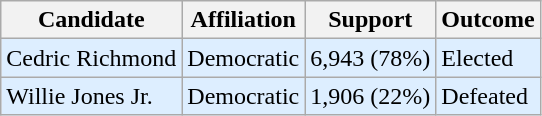<table class="wikitable">
<tr>
<th>Candidate</th>
<th>Affiliation</th>
<th>Support</th>
<th>Outcome</th>
</tr>
<tr style="background:#def;">
<td>Cedric Richmond</td>
<td>Democratic</td>
<td>6,943 (78%)</td>
<td>Elected</td>
</tr>
<tr style="background:#def;">
<td>Willie Jones Jr.</td>
<td>Democratic</td>
<td>1,906 (22%)</td>
<td>Defeated</td>
</tr>
</table>
